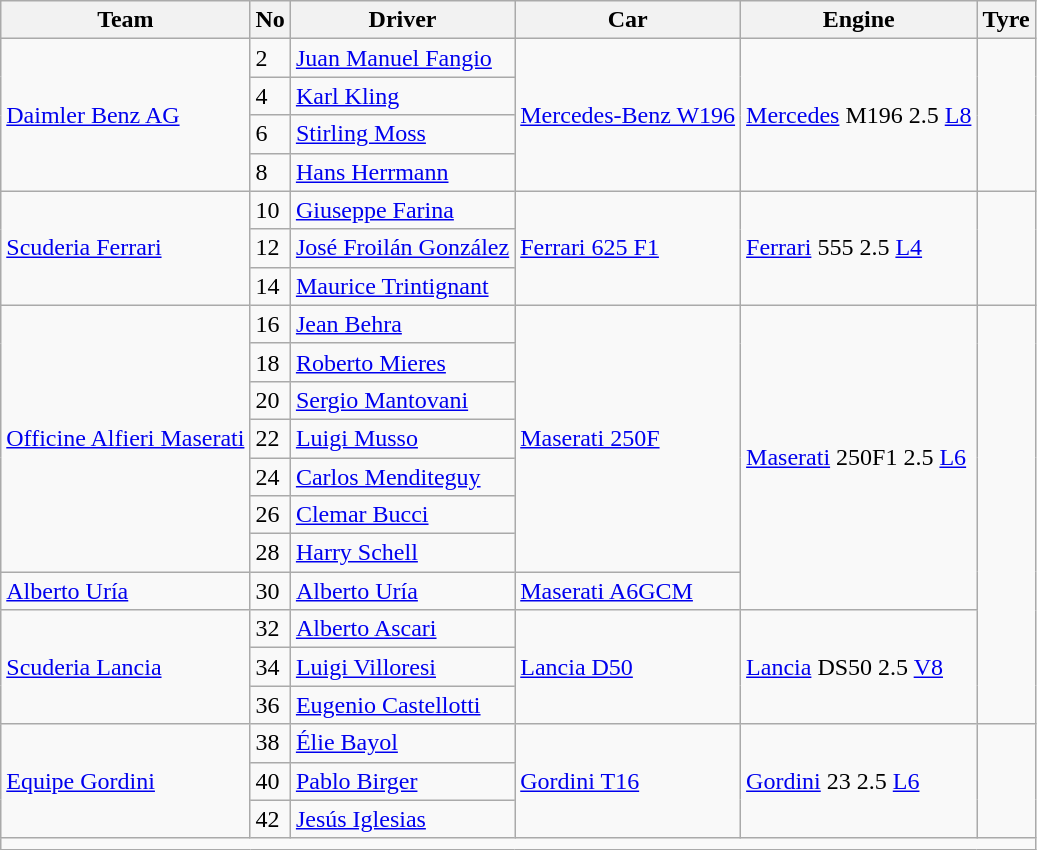<table class="wikitable">
<tr>
<th>Team</th>
<th>No</th>
<th>Driver</th>
<th>Car</th>
<th>Engine</th>
<th>Tyre</th>
</tr>
<tr>
<td rowspan="4"> <a href='#'>Daimler Benz AG</a></td>
<td>2</td>
<td> <a href='#'>Juan Manuel Fangio</a></td>
<td rowspan="4"><a href='#'>Mercedes-Benz W196</a></td>
<td rowspan="4"><a href='#'>Mercedes</a> M196 2.5 <a href='#'>L8</a></td>
<td rowspan="4"></td>
</tr>
<tr>
<td>4</td>
<td> <a href='#'>Karl Kling</a></td>
</tr>
<tr>
<td>6</td>
<td> <a href='#'>Stirling Moss</a></td>
</tr>
<tr>
<td>8</td>
<td> <a href='#'>Hans Herrmann</a></td>
</tr>
<tr>
<td rowspan="3"> <a href='#'>Scuderia Ferrari</a></td>
<td>10</td>
<td> <a href='#'>Giuseppe Farina</a></td>
<td rowspan="3"><a href='#'>Ferrari 625 F1</a></td>
<td rowspan="3"><a href='#'>Ferrari</a> 555 2.5 <a href='#'>L4</a></td>
<td rowspan="3"></td>
</tr>
<tr>
<td>12</td>
<td> <a href='#'>José Froilán González</a></td>
</tr>
<tr>
<td>14</td>
<td> <a href='#'>Maurice Trintignant</a></td>
</tr>
<tr>
<td rowspan="7"> <a href='#'>Officine Alfieri Maserati</a></td>
<td>16</td>
<td> <a href='#'>Jean Behra</a></td>
<td rowspan="7"><a href='#'>Maserati 250F</a></td>
<td rowspan="8"><a href='#'>Maserati</a> 250F1 2.5 <a href='#'>L6</a></td>
<td rowspan="11"></td>
</tr>
<tr>
<td>18</td>
<td> <a href='#'>Roberto Mieres</a></td>
</tr>
<tr>
<td>20</td>
<td> <a href='#'>Sergio Mantovani</a></td>
</tr>
<tr>
<td>22</td>
<td> <a href='#'>Luigi Musso</a></td>
</tr>
<tr>
<td>24</td>
<td> <a href='#'>Carlos Menditeguy</a></td>
</tr>
<tr>
<td>26</td>
<td> <a href='#'>Clemar Bucci</a></td>
</tr>
<tr>
<td>28</td>
<td> <a href='#'>Harry Schell</a></td>
</tr>
<tr>
<td> <a href='#'>Alberto Uría</a></td>
<td>30</td>
<td> <a href='#'>Alberto Uría</a></td>
<td><a href='#'>Maserati A6GCM</a></td>
</tr>
<tr>
<td rowspan="3"> <a href='#'>Scuderia Lancia</a></td>
<td>32</td>
<td> <a href='#'>Alberto Ascari</a></td>
<td rowspan="3"><a href='#'>Lancia D50</a></td>
<td rowspan="3"><a href='#'>Lancia</a> DS50 2.5 <a href='#'>V8</a></td>
</tr>
<tr>
<td>34</td>
<td> <a href='#'>Luigi Villoresi</a></td>
</tr>
<tr>
<td>36</td>
<td> <a href='#'>Eugenio Castellotti</a></td>
</tr>
<tr>
<td rowspan="3"> <a href='#'>Equipe Gordini</a></td>
<td>38</td>
<td> <a href='#'>Élie Bayol</a></td>
<td rowspan="3"><a href='#'>Gordini T16</a></td>
<td rowspan="3"><a href='#'>Gordini</a> 23 2.5 <a href='#'>L6</a></td>
<td rowspan="3"></td>
</tr>
<tr>
<td>40</td>
<td> <a href='#'>Pablo Birger</a></td>
</tr>
<tr>
<td>42</td>
<td> <a href='#'>Jesús Iglesias</a></td>
</tr>
<tr>
<td colspan=6></td>
</tr>
</table>
